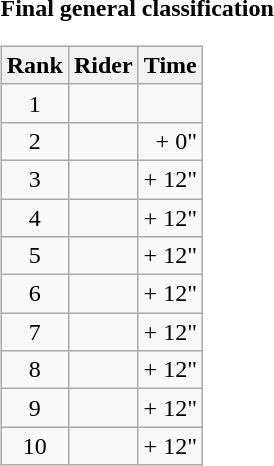<table>
<tr>
<td><strong>Final general classification</strong><br><table class="wikitable">
<tr>
<th scope="col">Rank</th>
<th scope="col">Rider</th>
<th scope="col">Time</th>
</tr>
<tr>
<td style="text-align:center;">1</td>
<td></td>
<td style="text-align:right;"></td>
</tr>
<tr>
<td style="text-align:center;">2</td>
<td></td>
<td style="text-align:right;">+ 0"</td>
</tr>
<tr>
<td style="text-align:center;">3</td>
<td></td>
<td style="text-align:right;">+ 12"</td>
</tr>
<tr>
<td style="text-align:center;">4</td>
<td></td>
<td style="text-align:right;">+ 12"</td>
</tr>
<tr>
<td style="text-align:center;">5</td>
<td></td>
<td style="text-align:right;">+ 12"</td>
</tr>
<tr>
<td style="text-align:center;">6</td>
<td></td>
<td style="text-align:right;">+ 12"</td>
</tr>
<tr>
<td style="text-align:center;">7</td>
<td></td>
<td style="text-align:right;">+ 12"</td>
</tr>
<tr>
<td style="text-align:center;">8</td>
<td></td>
<td style="text-align:right;">+ 12"</td>
</tr>
<tr>
<td style="text-align:center;">9</td>
<td></td>
<td style="text-align:right;">+ 12"</td>
</tr>
<tr>
<td style="text-align:center;">10</td>
<td></td>
<td style="text-align:right;">+ 12"</td>
</tr>
</table>
</td>
</tr>
</table>
